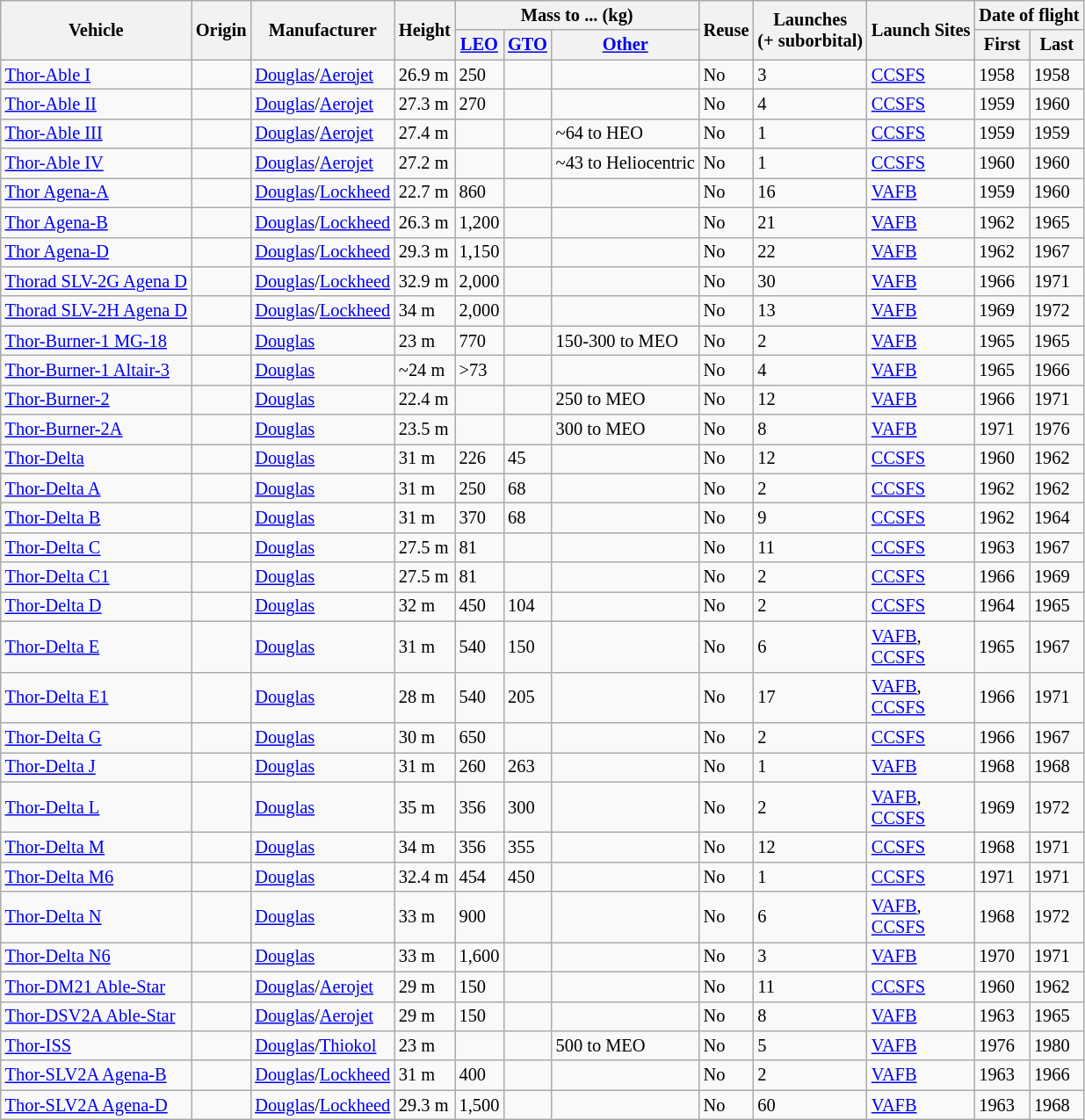<table class="wikitable sortable sort-under sticky-header-multi" style="font-size: 85%;">
<tr>
<th rowspan="2">Vehicle</th>
<th rowspan="2">Origin</th>
<th rowspan="2">Manufacturer</th>
<th rowspan="2">Height</th>
<th colspan="3">Mass to ... (kg)</th>
<th rowspan="2">Reuse</th>
<th rowspan="2">Launches<br>(+ suborbital)</th>
<th rowspan="2">Launch Sites</th>
<th colspan="2">Date of flight</th>
</tr>
<tr>
<th><a href='#'>LEO</a></th>
<th><a href='#'>GTO</a></th>
<th><a href='#'>Other</a></th>
<th>First</th>
<th>Last</th>
</tr>
<tr>
<td><a href='#'>Thor-Able I</a></td>
<td></td>
<td><a href='#'>Douglas</a>/<a href='#'>Aerojet</a></td>
<td>26.9 m</td>
<td>250</td>
<td></td>
<td></td>
<td>No</td>
<td>3</td>
<td> <a href='#'>CCSFS</a></td>
<td>1958</td>
<td>1958</td>
</tr>
<tr>
<td><a href='#'>Thor-Able II</a></td>
<td></td>
<td><a href='#'>Douglas</a>/<a href='#'>Aerojet</a></td>
<td>27.3 m</td>
<td>270</td>
<td></td>
<td></td>
<td>No</td>
<td>4</td>
<td> <a href='#'>CCSFS</a></td>
<td>1959</td>
<td>1960</td>
</tr>
<tr>
<td><a href='#'>Thor-Able III</a></td>
<td></td>
<td><a href='#'>Douglas</a>/<a href='#'>Aerojet</a></td>
<td>27.4 m</td>
<td></td>
<td></td>
<td>~64 to HEO</td>
<td>No</td>
<td>1</td>
<td> <a href='#'>CCSFS</a></td>
<td>1959</td>
<td>1959</td>
</tr>
<tr>
<td><a href='#'>Thor-Able IV</a></td>
<td></td>
<td><a href='#'>Douglas</a>/<a href='#'>Aerojet</a></td>
<td>27.2 m</td>
<td></td>
<td></td>
<td>~43 to Heliocentric</td>
<td>No</td>
<td>1</td>
<td> <a href='#'>CCSFS</a></td>
<td>1960</td>
<td>1960</td>
</tr>
<tr>
<td><a href='#'>Thor Agena-A</a></td>
<td></td>
<td><a href='#'>Douglas</a>/<a href='#'>Lockheed</a></td>
<td>22.7 m</td>
<td>860</td>
<td></td>
<td></td>
<td>No</td>
<td>16</td>
<td> <a href='#'>VAFB</a></td>
<td>1959</td>
<td>1960</td>
</tr>
<tr>
<td><a href='#'>Thor Agena-B</a></td>
<td></td>
<td><a href='#'>Douglas</a>/<a href='#'>Lockheed</a></td>
<td>26.3 m</td>
<td>1,200</td>
<td></td>
<td></td>
<td>No</td>
<td>21</td>
<td> <a href='#'>VAFB</a></td>
<td>1962</td>
<td>1965</td>
</tr>
<tr>
<td><a href='#'>Thor Agena-D</a></td>
<td></td>
<td><a href='#'>Douglas</a>/<a href='#'>Lockheed</a></td>
<td>29.3 m</td>
<td>1,150</td>
<td></td>
<td></td>
<td>No</td>
<td>22</td>
<td> <a href='#'>VAFB</a></td>
<td>1962</td>
<td>1967</td>
</tr>
<tr>
<td><a href='#'>Thorad SLV-2G Agena D</a></td>
<td></td>
<td><a href='#'>Douglas</a>/<a href='#'>Lockheed</a></td>
<td>32.9 m</td>
<td>2,000</td>
<td></td>
<td></td>
<td>No</td>
<td>30</td>
<td> <a href='#'>VAFB</a></td>
<td>1966</td>
<td>1971</td>
</tr>
<tr>
<td><a href='#'>Thorad SLV-2H Agena D</a></td>
<td></td>
<td><a href='#'>Douglas</a>/<a href='#'>Lockheed</a></td>
<td>34 m</td>
<td>2,000</td>
<td></td>
<td></td>
<td>No</td>
<td>13</td>
<td> <a href='#'>VAFB</a></td>
<td>1969</td>
<td>1972</td>
</tr>
<tr>
<td><a href='#'>Thor-Burner-1 MG-18</a></td>
<td></td>
<td><a href='#'>Douglas</a></td>
<td>23 m</td>
<td>770</td>
<td></td>
<td>150-300 to MEO</td>
<td>No</td>
<td>2</td>
<td> <a href='#'>VAFB</a></td>
<td>1965</td>
<td>1965</td>
</tr>
<tr>
<td><a href='#'>Thor-Burner-1 Altair-3</a></td>
<td></td>
<td><a href='#'>Douglas</a></td>
<td>~24 m</td>
<td>>73</td>
<td></td>
<td></td>
<td>No</td>
<td>4</td>
<td> <a href='#'>VAFB</a></td>
<td>1965</td>
<td>1966</td>
</tr>
<tr>
<td><a href='#'>Thor-Burner-2</a></td>
<td></td>
<td><a href='#'>Douglas</a></td>
<td>22.4 m</td>
<td></td>
<td></td>
<td>250 to MEO</td>
<td>No</td>
<td>12</td>
<td> <a href='#'>VAFB</a></td>
<td>1966</td>
<td>1971</td>
</tr>
<tr>
<td><a href='#'>Thor-Burner-2A</a></td>
<td></td>
<td><a href='#'>Douglas</a></td>
<td>23.5 m</td>
<td></td>
<td></td>
<td>300 to MEO</td>
<td>No</td>
<td>8</td>
<td> <a href='#'>VAFB</a></td>
<td>1971</td>
<td>1976</td>
</tr>
<tr>
<td><a href='#'>Thor-Delta</a></td>
<td></td>
<td><a href='#'>Douglas</a></td>
<td>31 m</td>
<td>226</td>
<td>45</td>
<td></td>
<td>No</td>
<td>12</td>
<td> <a href='#'>CCSFS</a></td>
<td>1960</td>
<td>1962</td>
</tr>
<tr>
<td><a href='#'>Thor-Delta A</a></td>
<td></td>
<td><a href='#'>Douglas</a></td>
<td>31 m</td>
<td>250</td>
<td>68</td>
<td></td>
<td>No</td>
<td>2</td>
<td> <a href='#'>CCSFS</a></td>
<td>1962</td>
<td>1962</td>
</tr>
<tr>
<td><a href='#'>Thor-Delta B</a></td>
<td></td>
<td><a href='#'>Douglas</a></td>
<td>31 m</td>
<td>370</td>
<td>68</td>
<td></td>
<td>No</td>
<td>9</td>
<td> <a href='#'>CCSFS</a></td>
<td>1962</td>
<td>1964</td>
</tr>
<tr>
<td><a href='#'>Thor-Delta C</a></td>
<td></td>
<td><a href='#'>Douglas</a></td>
<td>27.5 m</td>
<td>81</td>
<td></td>
<td></td>
<td>No</td>
<td>11</td>
<td> <a href='#'>CCSFS</a></td>
<td>1963</td>
<td>1967</td>
</tr>
<tr>
<td><a href='#'>Thor-Delta C1</a></td>
<td></td>
<td><a href='#'>Douglas</a></td>
<td>27.5 m</td>
<td>81</td>
<td></td>
<td></td>
<td>No</td>
<td>2</td>
<td> <a href='#'>CCSFS</a></td>
<td>1966</td>
<td>1969</td>
</tr>
<tr>
<td><a href='#'>Thor-Delta D</a></td>
<td></td>
<td><a href='#'>Douglas</a></td>
<td>32 m</td>
<td>450</td>
<td>104</td>
<td></td>
<td>No</td>
<td>2</td>
<td> <a href='#'>CCSFS</a></td>
<td>1964</td>
<td>1965</td>
</tr>
<tr>
<td><a href='#'>Thor-Delta E</a></td>
<td></td>
<td><a href='#'>Douglas</a></td>
<td>31 m</td>
<td>540</td>
<td>150</td>
<td></td>
<td>No</td>
<td>6</td>
<td> <a href='#'>VAFB</a>,<br> <a href='#'>CCSFS</a></td>
<td>1965</td>
<td>1967</td>
</tr>
<tr>
<td><a href='#'>Thor-Delta E1</a></td>
<td></td>
<td><a href='#'>Douglas</a></td>
<td>28 m</td>
<td>540</td>
<td>205</td>
<td></td>
<td>No</td>
<td>17</td>
<td> <a href='#'>VAFB</a>,<br> <a href='#'>CCSFS</a></td>
<td>1966</td>
<td>1971</td>
</tr>
<tr>
<td><a href='#'>Thor-Delta G</a></td>
<td></td>
<td><a href='#'>Douglas</a></td>
<td>30 m</td>
<td>650</td>
<td></td>
<td></td>
<td>No</td>
<td>2</td>
<td> <a href='#'>CCSFS</a></td>
<td>1966</td>
<td>1967</td>
</tr>
<tr>
<td><a href='#'>Thor-Delta J</a></td>
<td></td>
<td><a href='#'>Douglas</a></td>
<td>31 m</td>
<td>260</td>
<td>263</td>
<td></td>
<td>No</td>
<td>1</td>
<td> <a href='#'>VAFB</a></td>
<td>1968</td>
<td>1968</td>
</tr>
<tr>
<td><a href='#'>Thor-Delta L</a></td>
<td></td>
<td><a href='#'>Douglas</a></td>
<td>35 m</td>
<td>356</td>
<td>300</td>
<td></td>
<td>No</td>
<td>2</td>
<td> <a href='#'>VAFB</a>,<br> <a href='#'>CCSFS</a></td>
<td>1969</td>
<td>1972</td>
</tr>
<tr>
<td><a href='#'>Thor-Delta M</a></td>
<td></td>
<td><a href='#'>Douglas</a></td>
<td>34 m</td>
<td>356</td>
<td>355</td>
<td></td>
<td>No</td>
<td>12</td>
<td> <a href='#'>CCSFS</a></td>
<td>1968</td>
<td>1971</td>
</tr>
<tr>
<td><a href='#'>Thor-Delta M6</a></td>
<td></td>
<td><a href='#'>Douglas</a></td>
<td>32.4 m</td>
<td>454</td>
<td>450</td>
<td></td>
<td>No</td>
<td>1</td>
<td> <a href='#'>CCSFS</a></td>
<td>1971</td>
<td>1971</td>
</tr>
<tr>
<td><a href='#'>Thor-Delta N</a></td>
<td></td>
<td><a href='#'>Douglas</a></td>
<td>33 m</td>
<td>900</td>
<td></td>
<td></td>
<td>No</td>
<td>6</td>
<td> <a href='#'>VAFB</a>,<br> <a href='#'>CCSFS</a></td>
<td>1968</td>
<td>1972</td>
</tr>
<tr>
<td><a href='#'>Thor-Delta N6</a></td>
<td></td>
<td><a href='#'>Douglas</a></td>
<td>33 m</td>
<td>1,600</td>
<td></td>
<td></td>
<td>No</td>
<td>3</td>
<td> <a href='#'>VAFB</a></td>
<td>1970</td>
<td>1971</td>
</tr>
<tr>
<td><a href='#'>Thor-DM21 Able-Star</a></td>
<td></td>
<td><a href='#'>Douglas</a>/<a href='#'>Aerojet</a></td>
<td>29 m</td>
<td>150</td>
<td></td>
<td></td>
<td>No</td>
<td>11</td>
<td> <a href='#'>CCSFS</a></td>
<td>1960</td>
<td>1962</td>
</tr>
<tr>
<td><a href='#'>Thor-DSV2A Able-Star</a></td>
<td></td>
<td><a href='#'>Douglas</a>/<a href='#'>Aerojet</a></td>
<td>29 m</td>
<td>150</td>
<td></td>
<td></td>
<td>No</td>
<td>8</td>
<td> <a href='#'>VAFB</a></td>
<td>1963</td>
<td>1965</td>
</tr>
<tr>
<td><a href='#'>Thor-ISS</a></td>
<td></td>
<td><a href='#'>Douglas</a>/<a href='#'>Thiokol</a></td>
<td>23 m</td>
<td></td>
<td></td>
<td>500 to MEO</td>
<td>No</td>
<td>5</td>
<td> <a href='#'>VAFB</a></td>
<td>1976</td>
<td>1980</td>
</tr>
<tr>
<td><a href='#'>Thor-SLV2A Agena-B</a></td>
<td></td>
<td><a href='#'>Douglas</a>/<a href='#'>Lockheed</a></td>
<td>31 m</td>
<td>400</td>
<td></td>
<td></td>
<td>No</td>
<td>2</td>
<td> <a href='#'>VAFB</a></td>
<td>1963</td>
<td>1966</td>
</tr>
<tr>
<td><a href='#'>Thor-SLV2A Agena-D</a></td>
<td></td>
<td><a href='#'>Douglas</a>/<a href='#'>Lockheed</a></td>
<td>29.3 m</td>
<td>1,500</td>
<td></td>
<td></td>
<td>No</td>
<td>60</td>
<td> <a href='#'>VAFB</a></td>
<td>1963</td>
<td>1968</td>
</tr>
</table>
